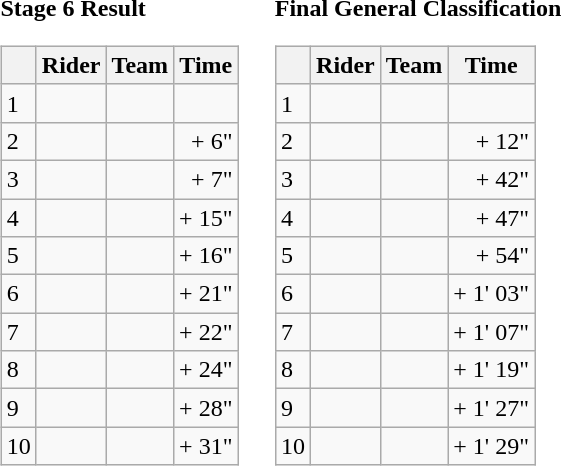<table>
<tr>
<td><strong>Stage 6 Result</strong><br><table class="wikitable">
<tr>
<th></th>
<th>Rider</th>
<th>Team</th>
<th>Time</th>
</tr>
<tr>
<td>1</td>
<td></td>
<td></td>
<td align="right"></td>
</tr>
<tr>
<td>2</td>
<td></td>
<td></td>
<td align="right">+ 6"</td>
</tr>
<tr>
<td>3</td>
<td></td>
<td></td>
<td align="right">+ 7"</td>
</tr>
<tr>
<td>4</td>
<td> </td>
<td></td>
<td align="right">+ 15"</td>
</tr>
<tr>
<td>5</td>
<td></td>
<td></td>
<td align="right">+ 16"</td>
</tr>
<tr>
<td>6</td>
<td> </td>
<td></td>
<td align="right">+ 21"</td>
</tr>
<tr>
<td>7</td>
<td></td>
<td></td>
<td align="right">+ 22"</td>
</tr>
<tr>
<td>8</td>
<td></td>
<td></td>
<td align="right">+ 24"</td>
</tr>
<tr>
<td>9</td>
<td></td>
<td></td>
<td align="right">+ 28"</td>
</tr>
<tr>
<td>10</td>
<td></td>
<td></td>
<td align="right">+ 31"</td>
</tr>
</table>
</td>
<td></td>
<td><strong>Final General Classification</strong><br><table class="wikitable">
<tr>
<th></th>
<th>Rider</th>
<th>Team</th>
<th>Time</th>
</tr>
<tr>
<td>1</td>
<td> </td>
<td></td>
<td align="right"></td>
</tr>
<tr>
<td>2</td>
<td></td>
<td></td>
<td align="right">+ 12"</td>
</tr>
<tr>
<td>3</td>
<td></td>
<td></td>
<td align="right">+ 42"</td>
</tr>
<tr>
<td>4</td>
<td></td>
<td></td>
<td align="right">+ 47"</td>
</tr>
<tr>
<td>5</td>
<td></td>
<td></td>
<td align="right">+ 54"</td>
</tr>
<tr>
<td>6</td>
<td></td>
<td></td>
<td align="right">+ 1' 03"</td>
</tr>
<tr>
<td>7</td>
<td></td>
<td></td>
<td align="right">+ 1' 07"</td>
</tr>
<tr>
<td>8</td>
<td></td>
<td></td>
<td align="right">+ 1' 19"</td>
</tr>
<tr>
<td>9</td>
<td></td>
<td></td>
<td align="right">+ 1' 27"</td>
</tr>
<tr>
<td>10</td>
<td></td>
<td></td>
<td align="right">+ 1' 29"</td>
</tr>
</table>
</td>
</tr>
</table>
